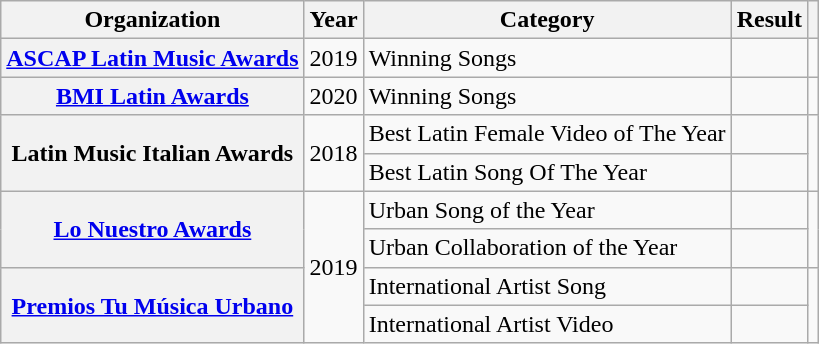<table class="wikitable sortable plainrowheaders" style="border:none; margin:0;">
<tr>
<th scope="col">Organization</th>
<th scope="col">Year</th>
<th scope="col">Category</th>
<th scope="col">Result</th>
<th class="unsortable" scope="col"></th>
</tr>
<tr>
<th scope="row"><a href='#'>ASCAP Latin Music Awards</a></th>
<td>2019</td>
<td>Winning Songs</td>
<td></td>
<td style="text-align:center;"></td>
</tr>
<tr>
<th scope="row"><a href='#'>BMI Latin Awards</a></th>
<td>2020</td>
<td>Winning Songs</td>
<td></td>
<td style="text-align:center;"></td>
</tr>
<tr>
<th scope="row" rowspan="2">Latin Music Italian Awards</th>
<td rowspan="2">2018</td>
<td>Best Latin Female Video of The Year</td>
<td></td>
<td style="text-align:center;" rowspan="2"></td>
</tr>
<tr>
<td>Best Latin Song Of The Year</td>
<td></td>
</tr>
<tr>
<th scope="row" rowspan="2"><a href='#'>Lo Nuestro Awards</a></th>
<td rowspan="4">2019</td>
<td>Urban Song of the Year</td>
<td></td>
<td style="text-align:center;" rowspan="2"></td>
</tr>
<tr>
<td>Urban Collaboration of the Year</td>
<td></td>
</tr>
<tr>
<th scope="row" rowspan="2"><a href='#'>Premios Tu Música Urbano</a></th>
<td>International Artist Song</td>
<td></td>
<td style="text-align:center;" rowspan="2"></td>
</tr>
<tr>
<td>International Artist Video</td>
<td></td>
</tr>
<tr>
</tr>
</table>
